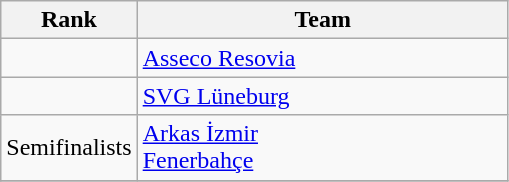<table class="wikitable" style="text-align:center">
<tr>
<th width=40>Rank</th>
<th width=240>Team</th>
</tr>
<tr>
<td></td>
<td align=left> <a href='#'>Asseco Resovia</a></td>
</tr>
<tr>
<td></td>
<td align=left> <a href='#'>SVG Lüneburg</a></td>
</tr>
<tr>
<td>Semifinalists</td>
<td align=left> <a href='#'>Arkas İzmir</a><br>  <a href='#'>Fenerbahçe</a></td>
</tr>
<tr>
</tr>
</table>
